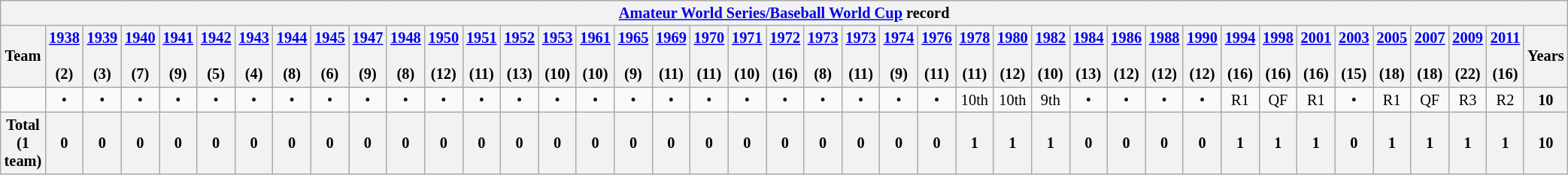<table class="wikitable" style="text-align:center; font-size:85%;">
<tr>
<th colspan=42><a href='#'>Amateur World Series/Baseball World Cup</a> record</th>
</tr>
<tr>
<th>Team</th>
<th><a href='#'>1938</a><br><br>(2)</th>
<th><a href='#'>1939</a><br><br>(3)</th>
<th><a href='#'>1940</a><br><br>(7)</th>
<th><a href='#'>1941</a><br><br>(9)</th>
<th><a href='#'>1942</a><br><br>(5)</th>
<th><a href='#'>1943</a><br><br>(4)</th>
<th><a href='#'>1944</a><br><br>(8)</th>
<th><a href='#'>1945</a><br><br>(6)</th>
<th><a href='#'>1947</a><br><br>(9)</th>
<th><a href='#'>1948</a><br><br>(8)</th>
<th><a href='#'>1950</a><br><br>(12)</th>
<th><a href='#'>1951</a><br><br>(11)</th>
<th><a href='#'>1952</a><br><br>(13)</th>
<th><a href='#'>1953</a><br><br>(10)</th>
<th><a href='#'>1961</a><br><br>(10)</th>
<th><a href='#'>1965</a><br><br>(9)</th>
<th><a href='#'>1969</a><br><br>(11)</th>
<th><a href='#'>1970</a><br><br>(11)</th>
<th><a href='#'>1971</a><br><br>(10)</th>
<th><a href='#'>1972</a><br><br>(16)</th>
<th><a href='#'>1973</a><br><br>(8)</th>
<th><a href='#'>1973</a><br><br>(11)</th>
<th><a href='#'>1974</a><br><br>(9)</th>
<th><a href='#'>1976</a><br><br>(11)</th>
<th><a href='#'>1978</a><br><br>(11)</th>
<th><a href='#'>1980</a><br><br>(12)</th>
<th><a href='#'>1982</a><br><br>(10)</th>
<th><a href='#'>1984</a><br><br>(13)</th>
<th><a href='#'>1986</a><br><br>(12)</th>
<th><a href='#'>1988</a><br><br>(12)</th>
<th><a href='#'>1990</a><br><br>(12)</th>
<th><a href='#'>1994</a><br><br>(16)</th>
<th><a href='#'>1998</a><br><br>(16)</th>
<th><a href='#'>2001</a><br><br>(16)</th>
<th><a href='#'>2003</a><br><br>(15)</th>
<th><a href='#'>2005</a><br><br>(18)</th>
<th><a href='#'>2007</a><br><br>(18)</th>
<th><a href='#'>2009</a><br><br>(22)</th>
<th><a href='#'>2011</a><br><br>(16)</th>
<th>Years</th>
</tr>
<tr>
<td align=left></td>
<td>•</td>
<td>•</td>
<td>•</td>
<td>•</td>
<td>•</td>
<td>•</td>
<td>•</td>
<td>•</td>
<td>•</td>
<td>•</td>
<td>•</td>
<td>•</td>
<td>•</td>
<td>•</td>
<td>•</td>
<td>•</td>
<td>•</td>
<td>•</td>
<td>•</td>
<td>•</td>
<td>•</td>
<td>•</td>
<td>•</td>
<td>•</td>
<td>10th</td>
<td>10th</td>
<td>9th</td>
<td>•</td>
<td>•</td>
<td>•</td>
<td>•</td>
<td>R1<br></td>
<td>QF<br></td>
<td>R1<br></td>
<td>•</td>
<td>R1<br></td>
<td>QF<br></td>
<td>R3<br></td>
<td>R2<br></td>
<th>10</th>
</tr>
<tr>
<th>Total (1 team)</th>
<th>0</th>
<th>0</th>
<th>0</th>
<th>0</th>
<th>0</th>
<th>0</th>
<th>0</th>
<th>0</th>
<th>0</th>
<th>0</th>
<th>0</th>
<th>0</th>
<th>0</th>
<th>0</th>
<th>0</th>
<th>0</th>
<th>0</th>
<th>0</th>
<th>0</th>
<th>0</th>
<th>0</th>
<th>0</th>
<th>0</th>
<th>0</th>
<th>1</th>
<th>1</th>
<th>1</th>
<th>0</th>
<th>0</th>
<th>0</th>
<th>0</th>
<th>1</th>
<th>1</th>
<th>1</th>
<th>0</th>
<th>1</th>
<th>1</th>
<th>1</th>
<th>1</th>
<th>10</th>
</tr>
</table>
